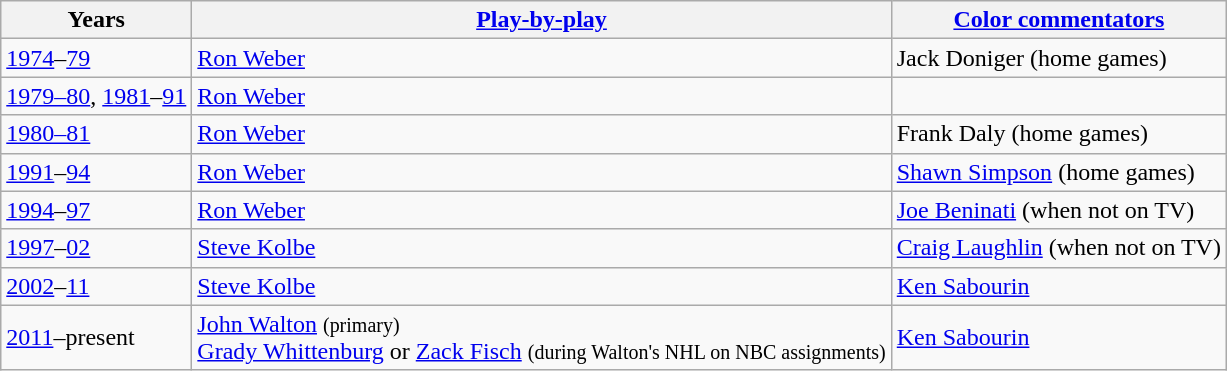<table class="wikitable">
<tr>
<th>Years</th>
<th><a href='#'>Play-by-play</a></th>
<th><a href='#'>Color commentators</a></th>
</tr>
<tr>
<td><a href='#'>1974</a>–<a href='#'>79</a></td>
<td><a href='#'>Ron Weber</a></td>
<td>Jack Doniger (home games)</td>
</tr>
<tr>
<td><a href='#'>1979–80</a>, <a href='#'>1981</a>–<a href='#'>91</a></td>
<td><a href='#'>Ron Weber</a></td>
</tr>
<tr>
<td><a href='#'>1980–81</a></td>
<td><a href='#'>Ron Weber</a></td>
<td>Frank Daly (home games)</td>
</tr>
<tr>
<td><a href='#'>1991</a>–<a href='#'>94</a></td>
<td><a href='#'>Ron Weber</a></td>
<td><a href='#'>Shawn Simpson</a> (home games)</td>
</tr>
<tr>
<td><a href='#'>1994</a>–<a href='#'>97</a></td>
<td><a href='#'>Ron Weber</a></td>
<td><a href='#'>Joe Beninati</a> (when not on TV)</td>
</tr>
<tr>
<td><a href='#'>1997</a>–<a href='#'>02</a></td>
<td><a href='#'>Steve Kolbe</a></td>
<td><a href='#'>Craig Laughlin</a> (when not on TV)</td>
</tr>
<tr>
<td><a href='#'>2002</a>–<a href='#'>11</a></td>
<td><a href='#'>Steve Kolbe</a></td>
<td><a href='#'>Ken Sabourin</a></td>
</tr>
<tr>
<td><a href='#'>2011</a>–present</td>
<td><a href='#'>John Walton</a> <small> (primary)</small><br><a href='#'>Grady Whittenburg</a> or <a href='#'>Zack Fisch</a> <small>(during Walton's NHL on NBC assignments)</small></td>
<td><a href='#'>Ken Sabourin</a></td>
</tr>
</table>
